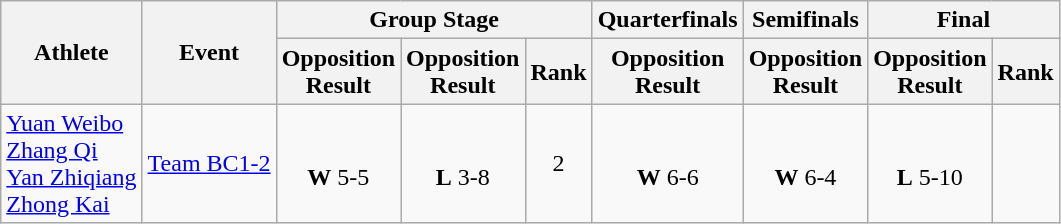<table class=wikitable>
<tr>
<th rowspan="2">Athlete</th>
<th rowspan="2">Event</th>
<th colspan="3">Group Stage</th>
<th>Quarterfinals</th>
<th>Semifinals</th>
<th colspan="2">Final</th>
</tr>
<tr>
<th>Opposition<br>Result</th>
<th>Opposition<br>Result</th>
<th>Rank</th>
<th>Opposition<br>Result</th>
<th>Opposition<br>Result</th>
<th>Opposition<br>Result</th>
<th>Rank</th>
</tr>
<tr align=center>
<td align=left><a href='#'>Yuan Weibo</a><br><a href='#'>Zhang Qi</a><br><a href='#'>Yan Zhiqiang</a><br><a href='#'>Zhong Kai</a></td>
<td align=left><a href='#'>Team BC1-2</a></td>
<td><br> <strong>W</strong> 5-5</td>
<td><br> <strong>L</strong> 3-8</td>
<td>2</td>
<td><br> <strong>W</strong> 6-6</td>
<td><br> <strong>W</strong> 6-4</td>
<td><br> <strong>L</strong> 5-10</td>
<td></td>
</tr>
</table>
